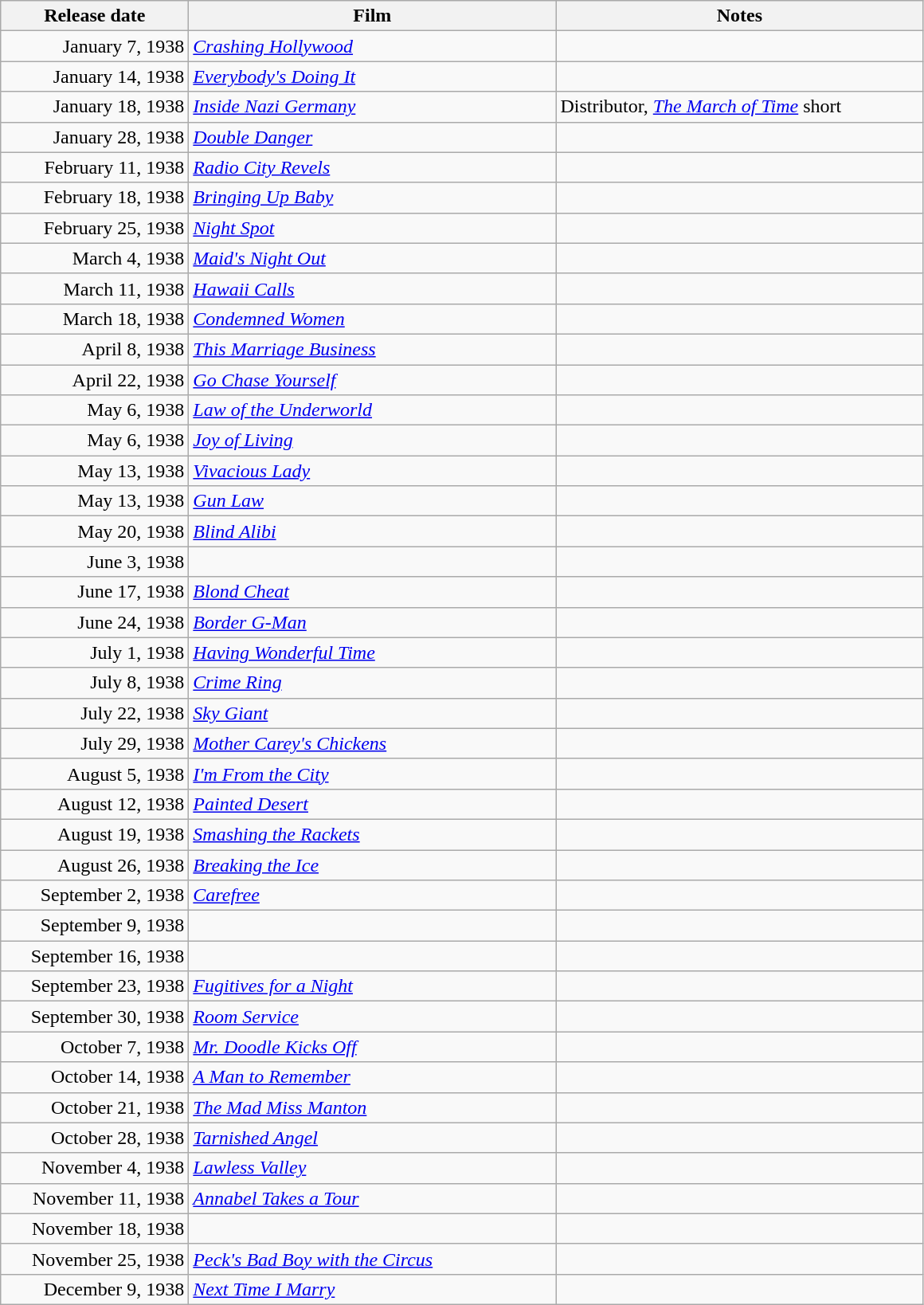<table class="wikitable sortable plainrowheaders">
<tr>
<th scope="col" style="width:150px">Release date</th>
<th scope="col" style="width:300px">Film</th>
<th scope="col" style="width:300px" class="unsortable">Notes</th>
</tr>
<tr>
<td style="text-align:right;">January 7, 1938</td>
<td><em><a href='#'>Crashing Hollywood</a></em></td>
<td></td>
</tr>
<tr>
<td style="text-align:right;">January 14, 1938</td>
<td><em><a href='#'>Everybody's Doing It</a></em></td>
<td></td>
</tr>
<tr>
<td style="text-align:right;">January 18, 1938</td>
<td><em><a href='#'>Inside Nazi Germany</a></em></td>
<td>Distributor, <em><a href='#'>The March of Time</a></em> short</td>
</tr>
<tr>
<td style="text-align:right;">January 28, 1938</td>
<td><em><a href='#'>Double Danger</a></em></td>
<td></td>
</tr>
<tr>
<td style="text-align:right;">February 11, 1938</td>
<td><em><a href='#'>Radio City Revels</a></em></td>
<td></td>
</tr>
<tr>
<td style="text-align:right;">February 18, 1938</td>
<td><em><a href='#'>Bringing Up Baby</a></em></td>
<td></td>
</tr>
<tr>
<td style="text-align:right;">February 25, 1938</td>
<td><em><a href='#'>Night Spot</a></em></td>
<td></td>
</tr>
<tr>
<td style="text-align:right;">March 4, 1938</td>
<td><em><a href='#'>Maid's Night Out</a></em></td>
<td></td>
</tr>
<tr>
<td style="text-align:right;">March 11, 1938</td>
<td><em><a href='#'>Hawaii Calls</a></em></td>
<td></td>
</tr>
<tr>
<td style="text-align:right;">March 18, 1938</td>
<td><em><a href='#'>Condemned Women</a></em></td>
<td></td>
</tr>
<tr>
<td style="text-align:right;">April 8, 1938</td>
<td><em><a href='#'>This Marriage Business</a></em></td>
<td></td>
</tr>
<tr>
<td style="text-align:right;">April 22, 1938</td>
<td><em><a href='#'>Go Chase Yourself</a></em></td>
<td></td>
</tr>
<tr>
<td style="text-align:right;">May 6, 1938</td>
<td><em><a href='#'>Law of the Underworld</a></em></td>
<td></td>
</tr>
<tr>
<td style="text-align:right;">May 6, 1938</td>
<td><em><a href='#'>Joy of Living</a></em></td>
<td></td>
</tr>
<tr>
<td style="text-align:right;">May 13, 1938</td>
<td><em><a href='#'>Vivacious Lady</a></em></td>
<td></td>
</tr>
<tr>
<td style="text-align:right;">May 13, 1938</td>
<td><em><a href='#'>Gun Law</a></em></td>
<td></td>
</tr>
<tr>
<td style="text-align:right;">May 20, 1938</td>
<td><em><a href='#'>Blind Alibi</a></em></td>
<td></td>
</tr>
<tr>
<td style="text-align:right;">June 3, 1938</td>
<td><em></em></td>
<td></td>
</tr>
<tr>
<td style="text-align:right;">June 17, 1938</td>
<td><em><a href='#'>Blond Cheat</a></em></td>
<td></td>
</tr>
<tr>
<td style="text-align:right;">June 24, 1938</td>
<td><em><a href='#'>Border G-Man</a></em></td>
<td></td>
</tr>
<tr>
<td style="text-align:right;">July 1, 1938</td>
<td><em><a href='#'>Having Wonderful Time</a></em></td>
<td></td>
</tr>
<tr>
<td style="text-align:right;">July 8, 1938</td>
<td><em><a href='#'>Crime Ring</a></em></td>
<td></td>
</tr>
<tr>
<td style="text-align:right;">July 22, 1938</td>
<td><em><a href='#'>Sky Giant</a></em></td>
<td></td>
</tr>
<tr>
<td style="text-align:right;">July 29, 1938</td>
<td><em><a href='#'>Mother Carey's Chickens</a></em></td>
<td></td>
</tr>
<tr>
<td style="text-align:right;">August 5, 1938</td>
<td><em><a href='#'>I'm From the City</a></em></td>
<td></td>
</tr>
<tr>
<td style="text-align:right;">August 12, 1938</td>
<td><em><a href='#'>Painted Desert</a></em></td>
<td></td>
</tr>
<tr>
<td style="text-align:right;">August 19, 1938</td>
<td><em><a href='#'>Smashing the Rackets</a></em></td>
<td></td>
</tr>
<tr>
<td style="text-align:right;">August 26, 1938</td>
<td><em><a href='#'>Breaking the Ice</a></em></td>
<td></td>
</tr>
<tr>
<td style="text-align:right;">September 2, 1938</td>
<td><em><a href='#'>Carefree</a></em></td>
<td></td>
</tr>
<tr>
<td style="text-align:right;">September 9, 1938</td>
<td><em></em></td>
<td></td>
</tr>
<tr>
<td style="text-align:right;">September 16, 1938</td>
<td><em></em></td>
<td></td>
</tr>
<tr>
<td style="text-align:right;">September 23, 1938</td>
<td><em><a href='#'>Fugitives for a Night</a></em></td>
<td></td>
</tr>
<tr>
<td style="text-align:right;">September 30, 1938</td>
<td><em><a href='#'>Room Service</a></em></td>
<td></td>
</tr>
<tr>
<td style="text-align:right;">October 7, 1938</td>
<td><em><a href='#'>Mr. Doodle Kicks Off</a></em></td>
<td></td>
</tr>
<tr>
<td style="text-align:right;">October 14, 1938</td>
<td><em><a href='#'>A Man to Remember</a></em></td>
<td></td>
</tr>
<tr>
<td style="text-align:right;">October 21, 1938</td>
<td><em><a href='#'>The Mad Miss Manton</a></em></td>
<td></td>
</tr>
<tr>
<td style="text-align:right;">October 28, 1938</td>
<td><em><a href='#'>Tarnished Angel</a></em></td>
<td></td>
</tr>
<tr>
<td style="text-align:right;">November 4, 1938</td>
<td><em><a href='#'>Lawless Valley</a></em></td>
<td></td>
</tr>
<tr>
<td style="text-align:right;">November 11, 1938</td>
<td><em><a href='#'>Annabel Takes a Tour</a></em></td>
<td></td>
</tr>
<tr>
<td style="text-align:right;">November 18, 1938</td>
<td><em></em></td>
<td></td>
</tr>
<tr>
<td style="text-align:right;">November 25, 1938</td>
<td><em><a href='#'>Peck's Bad Boy with the Circus</a></em></td>
<td></td>
</tr>
<tr>
<td style="text-align:right;">December 9, 1938</td>
<td><em><a href='#'>Next Time I Marry</a></em></td>
<td></td>
</tr>
</table>
